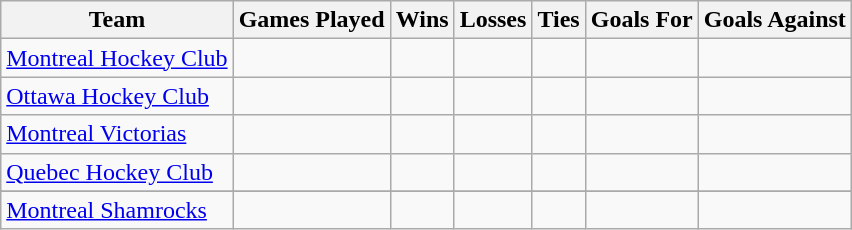<table class="wikitable">
<tr>
<th>Team</th>
<th>Games Played</th>
<th>Wins</th>
<th>Losses</th>
<th>Ties</th>
<th>Goals For</th>
<th>Goals Against</th>
</tr>
<tr>
<td><a href='#'>Montreal Hockey Club</a></td>
<td></td>
<td></td>
<td></td>
<td></td>
<td></td>
<td></td>
</tr>
<tr>
<td><a href='#'>Ottawa Hockey Club</a></td>
<td></td>
<td></td>
<td></td>
<td></td>
<td></td>
<td></td>
</tr>
<tr>
<td><a href='#'>Montreal Victorias</a></td>
<td></td>
<td></td>
<td></td>
<td></td>
<td></td>
<td></td>
</tr>
<tr>
<td><a href='#'>Quebec Hockey Club</a></td>
<td></td>
<td></td>
<td></td>
<td></td>
<td></td>
<td></td>
</tr>
<tr>
</tr>
<tr>
<td><a href='#'>Montreal Shamrocks</a></td>
<td></td>
<td></td>
<td></td>
<td></td>
<td></td>
<td></td>
</tr>
</table>
